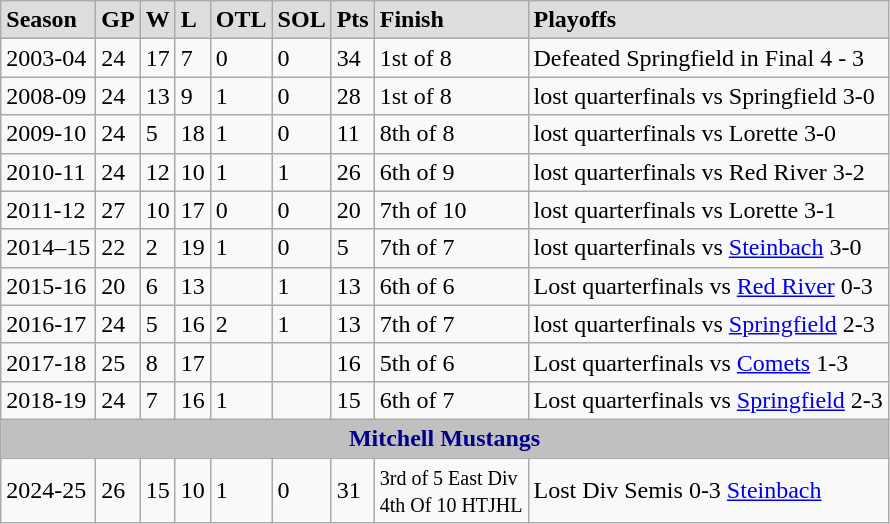<table class="wikitable">
<tr style="font-weight:bold; background:#ddd;" |>
<td>Season</td>
<td>GP</td>
<td>W</td>
<td>L</td>
<td>OTL</td>
<td>SOL</td>
<td>Pts</td>
<td>Finish</td>
<td>Playoffs</td>
</tr>
<tr>
<td>2003-04</td>
<td>24</td>
<td>17</td>
<td>7</td>
<td>0</td>
<td>0</td>
<td>34</td>
<td>1st of 8</td>
<td>Defeated Springfield in Final 4 - 3</td>
</tr>
<tr>
<td>2008-09</td>
<td>24</td>
<td>13</td>
<td>9</td>
<td>1</td>
<td>0</td>
<td>28</td>
<td>1st of 8</td>
<td>lost quarterfinals vs Springfield 3-0</td>
</tr>
<tr>
<td>2009-10</td>
<td>24</td>
<td>5</td>
<td>18</td>
<td>1</td>
<td>0</td>
<td>11</td>
<td>8th of 8</td>
<td>lost quarterfinals vs Lorette 3-0</td>
</tr>
<tr>
<td>2010-11</td>
<td>24</td>
<td>12</td>
<td>10</td>
<td>1</td>
<td>1</td>
<td>26</td>
<td>6th of 9</td>
<td>lost quarterfinals vs Red River 3-2</td>
</tr>
<tr>
<td>2011-12</td>
<td>27</td>
<td>10</td>
<td>17</td>
<td>0</td>
<td>0</td>
<td>20</td>
<td>7th of 10</td>
<td>lost quarterfinals vs Lorette 3-1</td>
</tr>
<tr>
<td>2014–15</td>
<td>22</td>
<td>2</td>
<td>19</td>
<td>1</td>
<td>0</td>
<td>5</td>
<td>7th of 7</td>
<td>lost quarterfinals vs <a href='#'>Steinbach</a> 3-0</td>
</tr>
<tr>
<td>2015-16</td>
<td>20</td>
<td>6</td>
<td>13</td>
<td></td>
<td>1</td>
<td>13</td>
<td>6th of 6</td>
<td>Lost quarterfinals vs <a href='#'>Red River</a> 0-3</td>
</tr>
<tr>
<td>2016-17</td>
<td>24</td>
<td>5</td>
<td>16</td>
<td>2</td>
<td>1</td>
<td>13</td>
<td>7th of 7</td>
<td>lost quarterfinals vs <a href='#'>Springfield</a> 2-3</td>
</tr>
<tr>
<td>2017-18</td>
<td>25</td>
<td>8</td>
<td>17</td>
<td></td>
<td></td>
<td>16</td>
<td>5th of 6</td>
<td>Lost quarterfinals vs <a href='#'>Comets</a> 1-3</td>
</tr>
<tr>
<td>2018-19</td>
<td>24</td>
<td>7</td>
<td>16</td>
<td>1</td>
<td></td>
<td>15</td>
<td>6th of 7</td>
<td>Lost quarterfinals vs <a href='#'>Springfield</a> 2-3</td>
</tr>
<tr align="center"  bgcolor="silver"  style="color:darkblue">
<td colspan=12><strong>Mitchell Mustangs</strong></td>
</tr>
<tr>
<td>2024-25</td>
<td>26</td>
<td>15</td>
<td>10</td>
<td>1</td>
<td>0</td>
<td>31</td>
<td><small> 3rd of 5 East Div<br> 4th Of 10 HTJHL</small></td>
<td>Lost Div Semis 0-3 <a href='#'>Steinbach</a></td>
</tr>
</table>
